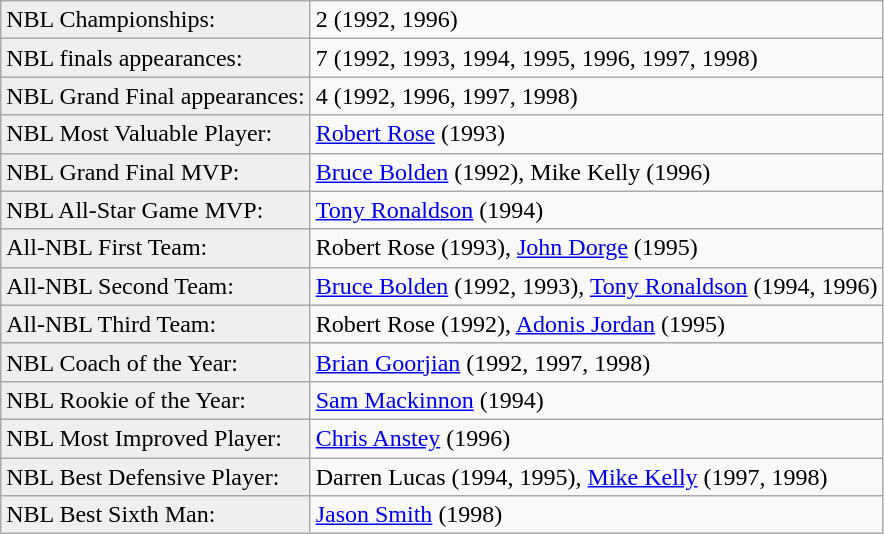<table class="wikitable">
<tr align=left>
<td style="background:#efefef;">NBL Championships:</td>
<td>2 (1992, 1996)</td>
</tr>
<tr>
<td style="background:#efefef;">NBL finals appearances:</td>
<td>7 (1992, 1993, 1994, 1995, 1996, 1997, 1998)</td>
</tr>
<tr>
<td style="background:#efefef;">NBL Grand Final appearances:</td>
<td>4 (1992, 1996, 1997, 1998)</td>
</tr>
<tr>
<td style="background:#efefef;">NBL Most Valuable Player:</td>
<td><a href='#'>Robert Rose</a> (1993)</td>
</tr>
<tr>
<td style="background:#efefef;">NBL Grand Final MVP:</td>
<td><a href='#'>Bruce Bolden</a> (1992), Mike Kelly (1996)</td>
</tr>
<tr>
<td style="background:#efefef;">NBL All-Star Game MVP:</td>
<td><a href='#'>Tony Ronaldson</a> (1994)</td>
</tr>
<tr>
<td style="background:#efefef;">All-NBL First Team:</td>
<td>Robert Rose (1993), <a href='#'>John Dorge</a> (1995)</td>
</tr>
<tr>
<td style="background:#efefef;">All-NBL Second Team:</td>
<td><a href='#'>Bruce Bolden</a> (1992, 1993), <a href='#'>Tony Ronaldson</a> (1994, 1996)</td>
</tr>
<tr>
<td style="background:#efefef;">All-NBL Third Team:</td>
<td>Robert Rose (1992), <a href='#'>Adonis Jordan</a> (1995)</td>
</tr>
<tr>
<td style="background:#efefef;">NBL Coach of the Year:</td>
<td><a href='#'>Brian Goorjian</a> (1992, 1997, 1998)</td>
</tr>
<tr>
<td style="background:#efefef;">NBL Rookie of the Year:</td>
<td><a href='#'>Sam Mackinnon</a> (1994)</td>
</tr>
<tr>
<td style="background:#efefef;">NBL Most Improved Player:</td>
<td><a href='#'>Chris Anstey</a> (1996)</td>
</tr>
<tr>
<td style="background:#efefef;">NBL Best Defensive Player:</td>
<td>Darren Lucas (1994, 1995), <a href='#'>Mike Kelly</a> (1997, 1998)</td>
</tr>
<tr>
<td style="background:#efefef;">NBL Best Sixth Man:</td>
<td><a href='#'>Jason Smith</a> (1998)</td>
</tr>
</table>
